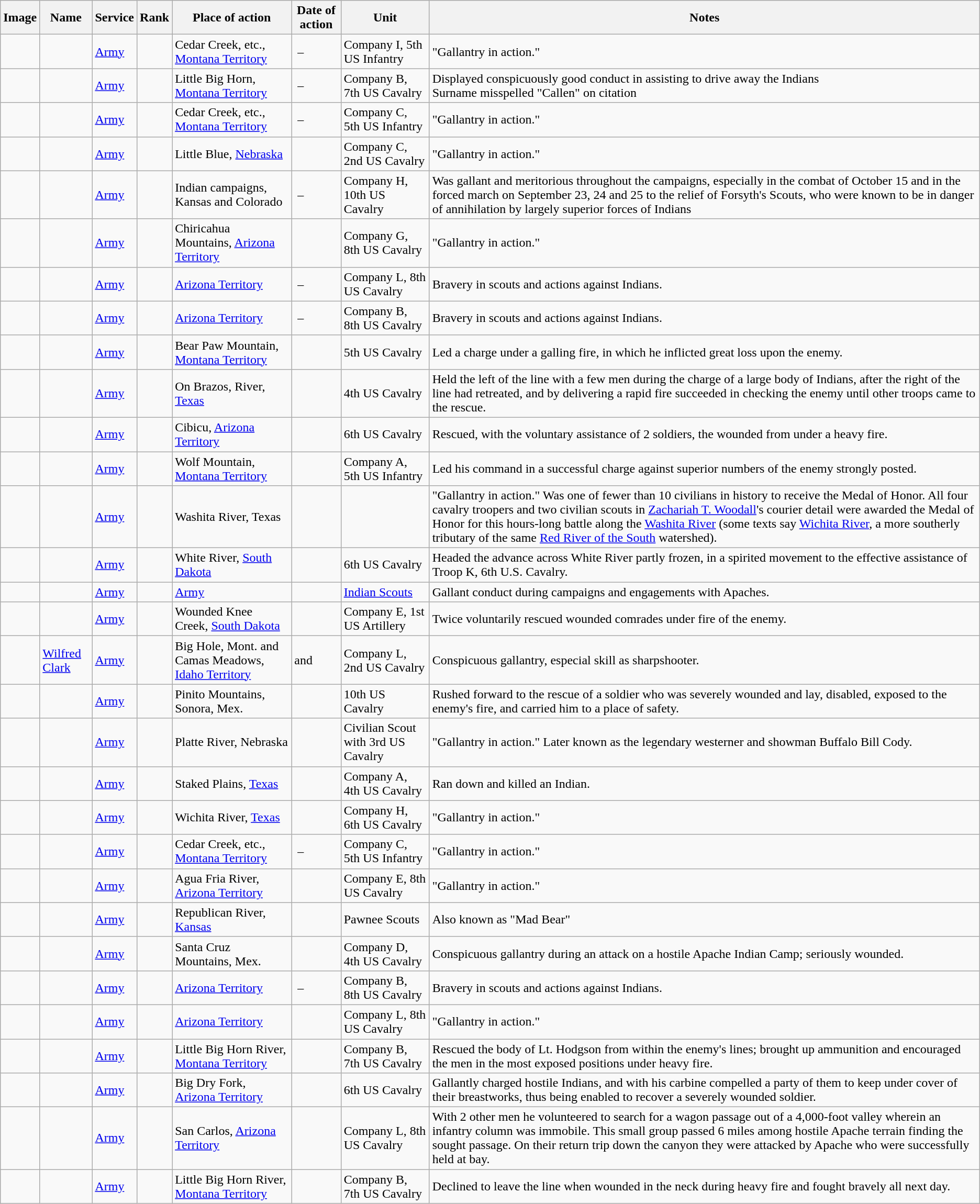<table class="wikitable sortable">
<tr>
<th class="unsortable">Image</th>
<th>Name</th>
<th>Service</th>
<th>Rank</th>
<th>Place of action</th>
<th>Date of action</th>
<th>Unit</th>
<th class="unsortable">Notes</th>
</tr>
<tr>
<td></td>
<td></td>
<td><a href='#'>Army</a></td>
<td></td>
<td>Cedar Creek, etc., <a href='#'>Montana Territory</a></td>
<td> – </td>
<td>Company I, 5th US Infantry</td>
<td>"Gallantry in action."</td>
</tr>
<tr>
<td></td>
<td></td>
<td><a href='#'>Army</a></td>
<td></td>
<td>Little Big Horn, <a href='#'>Montana Territory</a></td>
<td> – </td>
<td>Company B, 7th US Cavalry</td>
<td>Displayed conspicuously good conduct in assisting to drive away the Indians<br>Surname misspelled "Callen" on citation</td>
</tr>
<tr>
<td></td>
<td></td>
<td><a href='#'>Army</a></td>
<td></td>
<td>Cedar Creek, etc., <a href='#'>Montana Territory</a></td>
<td> – </td>
<td>Company C, 5th US Infantry</td>
<td>"Gallantry in action."</td>
</tr>
<tr>
<td></td>
<td></td>
<td><a href='#'>Army</a></td>
<td></td>
<td>Little Blue, <a href='#'>Nebraska</a></td>
<td></td>
<td>Company C, 2nd US Cavalry</td>
<td>"Gallantry in action."</td>
</tr>
<tr>
<td></td>
<td></td>
<td><a href='#'>Army</a></td>
<td></td>
<td>Indian campaigns, Kansas and Colorado</td>
<td> – </td>
<td>Company H, 10th US Cavalry</td>
<td>Was gallant and meritorious throughout the campaigns, especially in the combat of October 15 and in the forced march on September 23, 24 and 25 to the relief of Forsyth's Scouts, who were known to be in danger of annihilation by largely superior forces of Indians</td>
</tr>
<tr>
<td></td>
<td></td>
<td><a href='#'>Army</a></td>
<td></td>
<td>Chiricahua Mountains, <a href='#'>Arizona Territory</a></td>
<td></td>
<td>Company G, 8th US Cavalry</td>
<td>"Gallantry in action."</td>
</tr>
<tr>
<td></td>
<td></td>
<td><a href='#'>Army</a></td>
<td></td>
<td><a href='#'>Arizona Territory</a></td>
<td> – </td>
<td>Company L, 8th US Cavalry</td>
<td>Bravery in scouts and actions against Indians.</td>
</tr>
<tr>
<td></td>
<td></td>
<td><a href='#'>Army</a></td>
<td></td>
<td><a href='#'>Arizona Territory</a></td>
<td> – </td>
<td>Company B, 8th US Cavalry</td>
<td>Bravery in scouts and actions against Indians.</td>
</tr>
<tr>
<td></td>
<td></td>
<td><a href='#'>Army</a></td>
<td></td>
<td>Bear Paw Mountain, <a href='#'>Montana Territory</a></td>
<td></td>
<td>5th US Cavalry</td>
<td>Led a charge under a galling fire, in which he inflicted great loss upon the enemy.</td>
</tr>
<tr>
<td></td>
<td></td>
<td><a href='#'>Army</a></td>
<td></td>
<td>On Brazos, River, <a href='#'>Texas</a></td>
<td></td>
<td>4th US Cavalry</td>
<td>Held the left of the line with a few men during the charge of a large body of Indians, after the right of the line had retreated, and by delivering a rapid fire succeeded in checking the enemy until other troops came to the rescue.</td>
</tr>
<tr>
<td></td>
<td></td>
<td><a href='#'>Army</a></td>
<td></td>
<td>Cibicu, <a href='#'>Arizona Territory</a></td>
<td></td>
<td>6th US Cavalry</td>
<td>Rescued, with the voluntary assistance of 2 soldiers, the wounded from under a heavy fire.</td>
</tr>
<tr>
<td></td>
<td></td>
<td><a href='#'>Army</a></td>
<td></td>
<td>Wolf Mountain, <a href='#'>Montana Territory</a></td>
<td></td>
<td>Company A, 5th US Infantry</td>
<td>Led his command in a successful charge against superior numbers of the enemy strongly posted.</td>
</tr>
<tr>
<td></td>
<td></td>
<td><a href='#'>Army</a></td>
<td></td>
<td>Washita River, Texas</td>
<td></td>
<td></td>
<td>"Gallantry in action." Was one of fewer than 10 civilians in history to receive the Medal of Honor. All four cavalry troopers and two civilian scouts in <a href='#'>Zachariah T. Woodall</a>'s courier detail were awarded the Medal of Honor for this hours-long battle along the <a href='#'>Washita River</a> (some texts say <a href='#'>Wichita River</a>, a more southerly tributary of the same <a href='#'>Red River of the South</a> watershed).</td>
</tr>
<tr>
<td></td>
<td></td>
<td><a href='#'>Army</a></td>
<td></td>
<td>White River, <a href='#'>South Dakota</a></td>
<td></td>
<td>6th US Cavalry</td>
<td>Headed the advance across White River partly frozen, in a spirited movement to the effective assistance of Troop K, 6th U.S. Cavalry.</td>
</tr>
<tr>
<td></td>
<td></td>
<td><a href='#'>Army</a></td>
<td></td>
<td><a href='#'>Army</a></td>
<td></td>
<td><a href='#'>Indian Scouts</a></td>
<td>Gallant conduct during campaigns and engagements with Apaches.</td>
</tr>
<tr>
<td></td>
<td></td>
<td><a href='#'>Army</a></td>
<td></td>
<td>Wounded Knee Creek, <a href='#'>South Dakota</a></td>
<td></td>
<td>Company E, 1st US Artillery</td>
<td>Twice voluntarily rescued wounded comrades under fire of the enemy.</td>
</tr>
<tr>
<td></td>
<td><a href='#'>Wilfred Clark</a></td>
<td><a href='#'>Army</a></td>
<td></td>
<td>Big Hole, Mont. and Camas Meadows, <a href='#'>Idaho Territory</a></td>
<td> and </td>
<td>Company L, 2nd US Cavalry</td>
<td>Conspicuous gallantry, especial skill as sharpshooter.</td>
</tr>
<tr>
<td></td>
<td></td>
<td><a href='#'>Army</a></td>
<td></td>
<td>Pinito Mountains, Sonora, Mex.</td>
<td></td>
<td>10th US Cavalry</td>
<td>Rushed forward to the rescue of a soldier who was severely wounded and lay, disabled, exposed to the enemy's fire, and carried him to a place of safety.</td>
</tr>
<tr>
<td></td>
<td></td>
<td><a href='#'>Army</a></td>
<td></td>
<td>Platte River, Nebraska</td>
<td></td>
<td>Civilian Scout with 3rd US Cavalry</td>
<td>"Gallantry in action." Later known as the legendary westerner and showman Buffalo Bill Cody.</td>
</tr>
<tr>
<td></td>
<td></td>
<td><a href='#'>Army</a></td>
<td></td>
<td>Staked Plains, <a href='#'>Texas</a></td>
<td></td>
<td>Company A, 4th US Cavalry</td>
<td>Ran down and killed an Indian.</td>
</tr>
<tr>
<td></td>
<td></td>
<td><a href='#'>Army</a></td>
<td></td>
<td>Wichita River, <a href='#'>Texas</a></td>
<td></td>
<td>Company H, 6th US Cavalry</td>
<td>"Gallantry in action."</td>
</tr>
<tr>
<td></td>
<td></td>
<td><a href='#'>Army</a></td>
<td></td>
<td>Cedar Creek, etc., <a href='#'>Montana Territory</a></td>
<td> – </td>
<td>Company C, 5th US Infantry</td>
<td>"Gallantry in action."</td>
</tr>
<tr>
<td></td>
<td></td>
<td><a href='#'>Army</a></td>
<td></td>
<td>Agua Fria River, <a href='#'>Arizona Territory</a></td>
<td></td>
<td>Company E, 8th US Cavalry</td>
<td>"Gallantry in action."</td>
</tr>
<tr>
<td></td>
<td></td>
<td><a href='#'>Army</a></td>
<td></td>
<td>Republican River, <a href='#'>Kansas</a></td>
<td></td>
<td>Pawnee Scouts</td>
<td>Also known as "Mad Bear"</td>
</tr>
<tr>
<td></td>
<td></td>
<td><a href='#'>Army</a></td>
<td></td>
<td>Santa Cruz Mountains, Mex.</td>
<td></td>
<td>Company D, 4th US Cavalry</td>
<td>Conspicuous gallantry during an attack on a hostile Apache Indian Camp; seriously wounded.</td>
</tr>
<tr>
<td></td>
<td></td>
<td><a href='#'>Army</a></td>
<td></td>
<td><a href='#'>Arizona Territory</a></td>
<td> – </td>
<td>Company B, 8th US Cavalry</td>
<td>Bravery in scouts and actions against Indians.</td>
</tr>
<tr>
<td></td>
<td></td>
<td><a href='#'>Army</a></td>
<td></td>
<td><a href='#'>Arizona Territory</a></td>
<td></td>
<td>Company L, 8th US Cavalry</td>
<td>"Gallantry in action."</td>
</tr>
<tr>
<td></td>
<td></td>
<td><a href='#'>Army</a></td>
<td></td>
<td>Little Big Horn River, <a href='#'>Montana Territory</a></td>
<td></td>
<td>Company B, 7th US Cavalry</td>
<td>Rescued the body of Lt. Hodgson from within the enemy's lines; brought up ammunition and encouraged the men in the most exposed positions under heavy fire.</td>
</tr>
<tr>
<td></td>
<td></td>
<td><a href='#'>Army</a></td>
<td></td>
<td>Big Dry Fork, <a href='#'>Arizona Territory</a></td>
<td></td>
<td>6th US Cavalry</td>
<td>Gallantly charged hostile Indians, and with his carbine compelled a party of them to keep under cover of their breastworks, thus being enabled to recover a severely wounded soldier.</td>
</tr>
<tr>
<td></td>
<td></td>
<td><a href='#'>Army</a></td>
<td></td>
<td>San Carlos, <a href='#'>Arizona Territory</a></td>
<td></td>
<td>Company L, 8th US Cavalry</td>
<td>With 2 other men he volunteered to search for a wagon passage out of a 4,000-foot valley wherein an infantry column was immobile. This small group passed 6 miles among hostile Apache terrain finding the sought passage. On their return trip down the canyon they were attacked by Apache who were successfully held at bay.</td>
</tr>
<tr>
<td></td>
<td></td>
<td><a href='#'>Army</a></td>
<td></td>
<td>Little Big Horn River, <a href='#'>Montana Territory</a></td>
<td></td>
<td>Company B, 7th US Cavalry</td>
<td>Declined to leave the line when wounded in the neck during heavy fire and fought bravely all next day.</td>
</tr>
</table>
